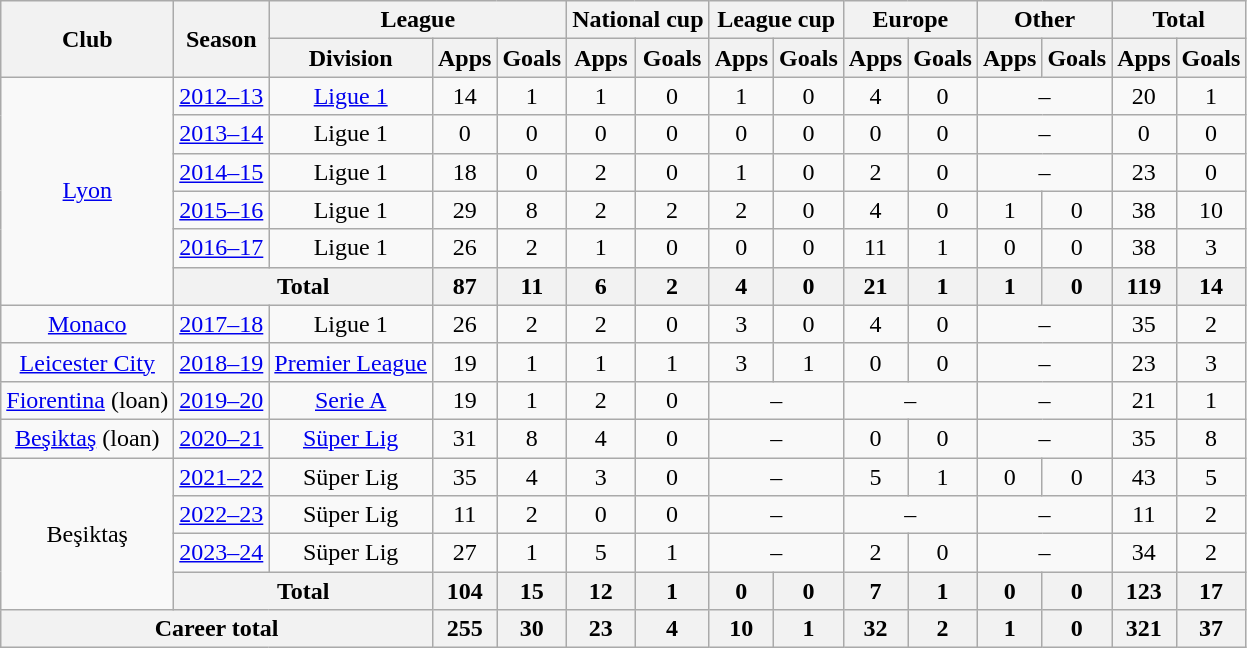<table class="wikitable" style="text-align:center">
<tr>
<th rowspan="2">Club</th>
<th rowspan="2">Season</th>
<th colspan="3">League</th>
<th colspan="2">National cup</th>
<th colspan="2">League cup</th>
<th colspan="2">Europe</th>
<th colspan="2">Other</th>
<th colspan="2">Total</th>
</tr>
<tr>
<th>Division</th>
<th>Apps</th>
<th>Goals</th>
<th>Apps</th>
<th>Goals</th>
<th>Apps</th>
<th>Goals</th>
<th>Apps</th>
<th>Goals</th>
<th>Apps</th>
<th>Goals</th>
<th>Apps</th>
<th>Goals</th>
</tr>
<tr>
<td rowspan="6"><a href='#'>Lyon</a></td>
<td><a href='#'>2012–13</a></td>
<td><a href='#'>Ligue 1</a></td>
<td>14</td>
<td>1</td>
<td>1</td>
<td>0</td>
<td>1</td>
<td>0</td>
<td>4</td>
<td>0</td>
<td colspan="2">–</td>
<td>20</td>
<td>1</td>
</tr>
<tr>
<td><a href='#'>2013–14</a></td>
<td>Ligue 1</td>
<td>0</td>
<td>0</td>
<td>0</td>
<td>0</td>
<td>0</td>
<td>0</td>
<td>0</td>
<td>0</td>
<td colspan="2">–</td>
<td>0</td>
<td>0</td>
</tr>
<tr>
<td><a href='#'>2014–15</a></td>
<td>Ligue 1</td>
<td>18</td>
<td>0</td>
<td>2</td>
<td>0</td>
<td>1</td>
<td>0</td>
<td>2</td>
<td>0</td>
<td colspan="2">–</td>
<td>23</td>
<td>0</td>
</tr>
<tr>
<td><a href='#'>2015–16</a></td>
<td>Ligue 1</td>
<td>29</td>
<td>8</td>
<td>2</td>
<td>2</td>
<td>2</td>
<td>0</td>
<td>4</td>
<td>0</td>
<td>1</td>
<td>0</td>
<td>38</td>
<td>10</td>
</tr>
<tr>
<td><a href='#'>2016–17</a></td>
<td>Ligue 1</td>
<td>26</td>
<td>2</td>
<td>1</td>
<td>0</td>
<td>0</td>
<td>0</td>
<td>11</td>
<td>1</td>
<td>0</td>
<td>0</td>
<td>38</td>
<td>3</td>
</tr>
<tr>
<th colspan="2">Total</th>
<th>87</th>
<th>11</th>
<th>6</th>
<th>2</th>
<th>4</th>
<th>0</th>
<th>21</th>
<th>1</th>
<th>1</th>
<th>0</th>
<th>119</th>
<th>14</th>
</tr>
<tr>
<td><a href='#'>Monaco</a></td>
<td><a href='#'>2017–18</a></td>
<td>Ligue 1</td>
<td>26</td>
<td>2</td>
<td>2</td>
<td>0</td>
<td>3</td>
<td>0</td>
<td>4</td>
<td>0</td>
<td colspan="2">–</td>
<td>35</td>
<td>2</td>
</tr>
<tr>
<td><a href='#'>Leicester City</a></td>
<td><a href='#'>2018–19</a></td>
<td><a href='#'>Premier League</a></td>
<td>19</td>
<td>1</td>
<td>1</td>
<td>1</td>
<td>3</td>
<td>1</td>
<td>0</td>
<td>0</td>
<td colspan="2">–</td>
<td>23</td>
<td>3</td>
</tr>
<tr>
<td><a href='#'>Fiorentina</a> (loan)</td>
<td><a href='#'>2019–20</a></td>
<td><a href='#'>Serie A</a></td>
<td>19</td>
<td>1</td>
<td>2</td>
<td>0</td>
<td colspan="2">–</td>
<td colspan="2">–</td>
<td colspan="2">–</td>
<td>21</td>
<td>1</td>
</tr>
<tr>
<td><a href='#'>Beşiktaş</a> (loan)</td>
<td><a href='#'>2020–21</a></td>
<td><a href='#'>Süper Lig</a></td>
<td>31</td>
<td>8</td>
<td>4</td>
<td>0</td>
<td colspan="2">–</td>
<td>0</td>
<td>0</td>
<td colspan="2">–</td>
<td>35</td>
<td>8</td>
</tr>
<tr>
<td rowspan="4">Beşiktaş</td>
<td><a href='#'>2021–22</a></td>
<td>Süper Lig</td>
<td>35</td>
<td>4</td>
<td>3</td>
<td>0</td>
<td colspan="2">–</td>
<td>5</td>
<td>1</td>
<td>0</td>
<td>0</td>
<td>43</td>
<td>5</td>
</tr>
<tr>
<td><a href='#'>2022–23</a></td>
<td>Süper Lig</td>
<td>11</td>
<td>2</td>
<td>0</td>
<td>0</td>
<td colspan="2">–</td>
<td colspan="2">–</td>
<td colspan="2">–</td>
<td>11</td>
<td>2</td>
</tr>
<tr>
<td><a href='#'>2023–24</a></td>
<td>Süper Lig</td>
<td>27</td>
<td>1</td>
<td>5</td>
<td>1</td>
<td colspan="2">–</td>
<td>2</td>
<td>0</td>
<td colspan="2">–</td>
<td>34</td>
<td>2</td>
</tr>
<tr>
<th colspan="2">Total</th>
<th>104</th>
<th>15</th>
<th>12</th>
<th>1</th>
<th>0</th>
<th>0</th>
<th>7</th>
<th>1</th>
<th>0</th>
<th>0</th>
<th>123</th>
<th>17</th>
</tr>
<tr>
<th colspan="3">Career total</th>
<th>255</th>
<th>30</th>
<th>23</th>
<th>4</th>
<th>10</th>
<th>1</th>
<th>32</th>
<th>2</th>
<th>1</th>
<th>0</th>
<th>321</th>
<th>37</th>
</tr>
</table>
